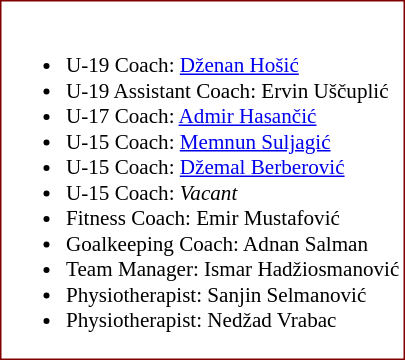<table class="toccolours" style="border:#800000 solid 1px; background:#fff; font-size:88%;">
<tr>
<td><br><ul><li>U-19 Coach: <a href='#'>Dženan Hošić</a></li><li>U-19 Assistant Coach: Ervin Uščuplić</li><li>U-17 Coach: <a href='#'>Admir Hasančić</a></li><li>U-15 Coach: <a href='#'>Memnun Suljagić</a></li><li>U-15 Coach: <a href='#'>Džemal Berberović</a></li><li>U-15 Coach: <em>Vacant</em></li><li>Fitness Coach: Emir Mustafović</li><li>Goalkeeping Coach: Adnan Salman</li><li>Team Manager: Ismar Hadžiosmanović</li><li>Physiotherapist: Sanjin Selmanović</li><li>Physiotherapist: Nedžad Vrabac</li></ul></td>
</tr>
</table>
